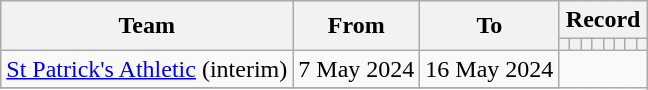<table class="wikitable" style="text-align: center">
<tr>
<th rowspan="2">Team</th>
<th rowspan="2">From</th>
<th rowspan="2">To</th>
<th colspan="8">Record</th>
</tr>
<tr>
<th></th>
<th></th>
<th></th>
<th></th>
<th></th>
<th></th>
<th></th>
<th></th>
</tr>
<tr>
<td><a href='#'>St Patrick's Athletic</a> (interim)</td>
<td>7 May 2024</td>
<td>16 May 2024<br></td>
</tr>
<tr>
</tr>
</table>
